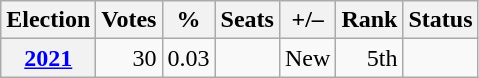<table class="wikitable" style="text-align:right">
<tr>
<th>Election</th>
<th>Votes</th>
<th>%</th>
<th>Seats</th>
<th>+/–</th>
<th>Rank</th>
<th>Status</th>
</tr>
<tr>
<th><a href='#'>2021</a></th>
<td>30</td>
<td>0.03</td>
<td></td>
<td>New</td>
<td>5th</td>
<td></td>
</tr>
</table>
